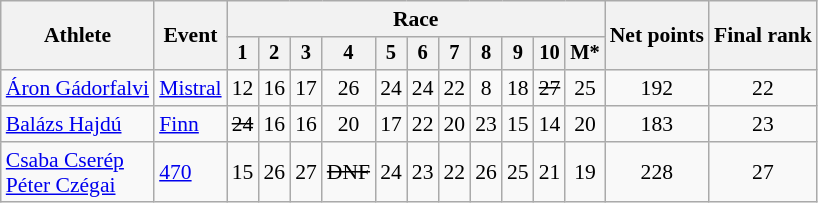<table class="wikitable" style="font-size:90%">
<tr>
<th rowspan=2>Athlete</th>
<th rowspan=2>Event</th>
<th colspan=11>Race</th>
<th rowspan=2>Net points</th>
<th rowspan=2>Final rank</th>
</tr>
<tr style="font-size:95%">
<th>1</th>
<th>2</th>
<th>3</th>
<th>4</th>
<th>5</th>
<th>6</th>
<th>7</th>
<th>8</th>
<th>9</th>
<th>10</th>
<th>M*</th>
</tr>
<tr align=center>
<td align=left><a href='#'>Áron Gádorfalvi</a></td>
<td align=left><a href='#'>Mistral</a></td>
<td>12</td>
<td>16</td>
<td>17</td>
<td>26</td>
<td>24</td>
<td>24</td>
<td>22</td>
<td>8</td>
<td>18</td>
<td><s>27</s></td>
<td>25</td>
<td>192</td>
<td>22</td>
</tr>
<tr align=center>
<td align=left><a href='#'>Balázs Hajdú</a></td>
<td align=left><a href='#'>Finn</a></td>
<td><s>24</s></td>
<td>16</td>
<td>16</td>
<td>20</td>
<td>17</td>
<td>22</td>
<td>20</td>
<td>23</td>
<td>15</td>
<td>14</td>
<td>20</td>
<td>183</td>
<td>23</td>
</tr>
<tr align=center>
<td align=left><a href='#'>Csaba Cserép</a><br><a href='#'>Péter Czégai</a></td>
<td align=left><a href='#'>470</a></td>
<td>15</td>
<td>26</td>
<td>27</td>
<td><s>DNF</s></td>
<td>24</td>
<td>23</td>
<td>22</td>
<td>26</td>
<td>25</td>
<td>21</td>
<td>19</td>
<td>228</td>
<td>27</td>
</tr>
</table>
